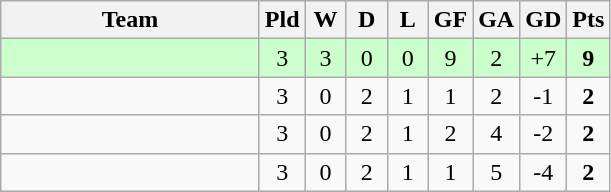<table class="wikitable" style="text-align: center;">
<tr>
<th width="165">Team</th>
<th width="20">Pld</th>
<th width="20">W</th>
<th width="20">D</th>
<th width="20">L</th>
<th width="20">GF</th>
<th width="20">GA</th>
<th width="20">GD</th>
<th width="20">Pts</th>
</tr>
<tr bgcolor="#ccffcc">
<td align="left"></td>
<td>3</td>
<td>3</td>
<td>0</td>
<td>0</td>
<td>9</td>
<td>2</td>
<td>+7</td>
<td><strong>9</strong></td>
</tr>
<tr>
<td align="left"></td>
<td>3</td>
<td>0</td>
<td>2</td>
<td>1</td>
<td>1</td>
<td>2</td>
<td>-1</td>
<td><strong>2</strong></td>
</tr>
<tr>
<td align="left"></td>
<td>3</td>
<td>0</td>
<td>2</td>
<td>1</td>
<td>2</td>
<td>4</td>
<td>-2</td>
<td><strong>2</strong></td>
</tr>
<tr>
<td align="left"></td>
<td>3</td>
<td>0</td>
<td>2</td>
<td>1</td>
<td>1</td>
<td>5</td>
<td>-4</td>
<td><strong>2</strong></td>
</tr>
</table>
